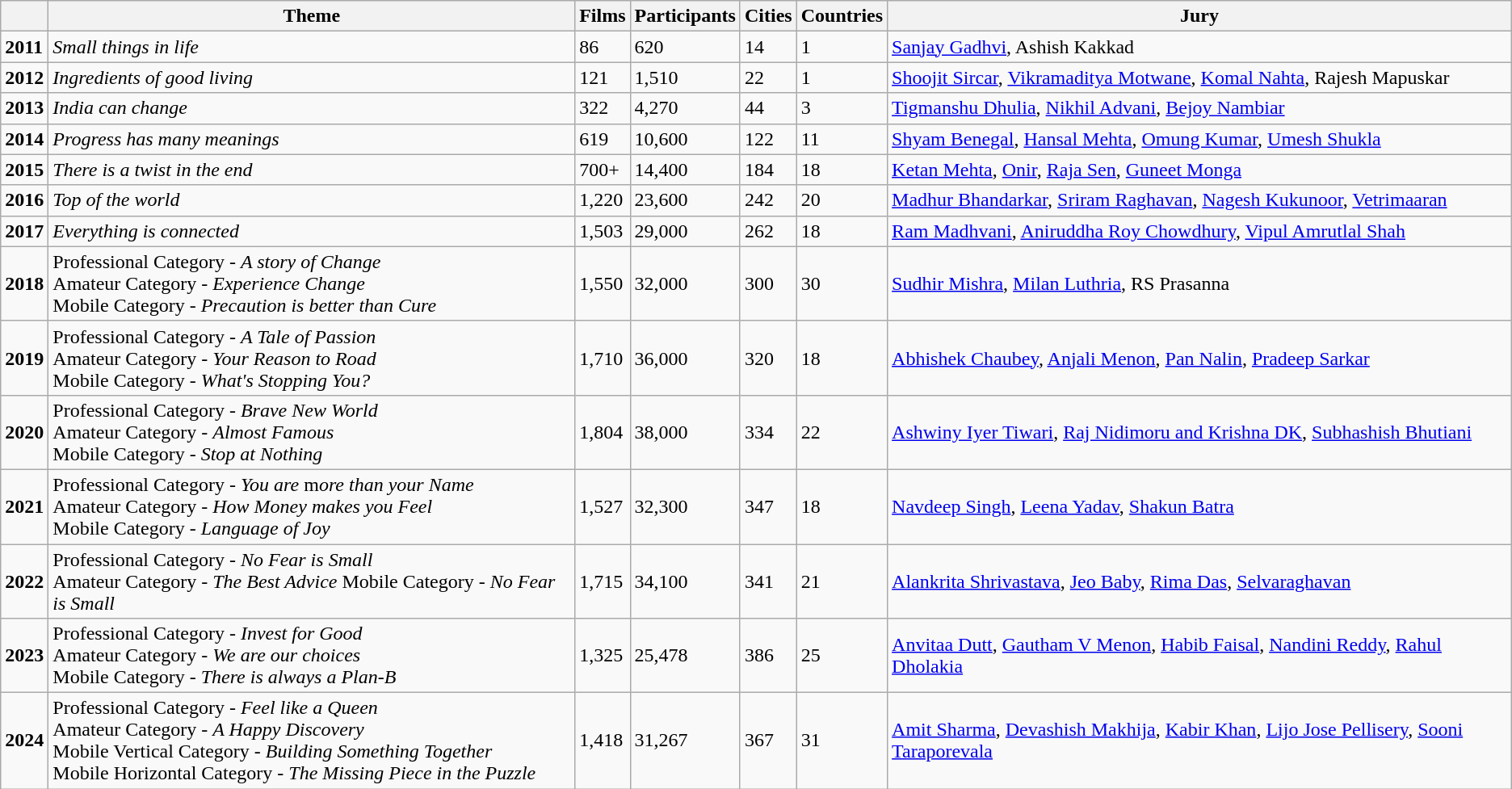<table class="wikitable">
<tr>
<th></th>
<th>Theme</th>
<th>Films</th>
<th>Participants</th>
<th>Cities</th>
<th>Countries</th>
<th>Jury</th>
</tr>
<tr>
<td><strong>2011</strong></td>
<td><em>Small things in life</em></td>
<td>86</td>
<td>620</td>
<td>14</td>
<td>1</td>
<td><a href='#'>Sanjay Gadhvi</a>, Ashish Kakkad</td>
</tr>
<tr>
<td><strong>2012</strong></td>
<td><em>Ingredients of good living</em></td>
<td>121</td>
<td>1,510</td>
<td>22</td>
<td>1</td>
<td><a href='#'>Shoojit Sircar</a>, <a href='#'>Vikramaditya Motwane</a>, <a href='#'>Komal Nahta</a>, Rajesh Mapuskar</td>
</tr>
<tr>
<td><strong>2013</strong></td>
<td><em>India can change</em></td>
<td>322</td>
<td>4,270</td>
<td>44</td>
<td>3</td>
<td><a href='#'>Tigmanshu Dhulia</a>, <a href='#'>Nikhil Advani</a>, <a href='#'>Bejoy Nambiar</a></td>
</tr>
<tr>
<td><strong>2014</strong></td>
<td><em>Progress has many meanings</em></td>
<td>619</td>
<td>10,600</td>
<td>122</td>
<td>11</td>
<td><a href='#'>Shyam Benegal</a>, <a href='#'>Hansal Mehta</a>, <a href='#'>Omung Kumar</a>, <a href='#'>Umesh Shukla</a></td>
</tr>
<tr>
<td><strong>2015</strong></td>
<td><em>There is a twist in the end</em></td>
<td>700+</td>
<td>14,400</td>
<td>184</td>
<td>18</td>
<td><a href='#'>Ketan Mehta</a>, <a href='#'>Onir</a>, <a href='#'>Raja Sen</a>, <a href='#'>Guneet Monga</a></td>
</tr>
<tr>
<td><strong>2016</strong></td>
<td><em>Top of the world</em></td>
<td>1,220</td>
<td>23,600</td>
<td>242</td>
<td>20</td>
<td><a href='#'>Madhur Bhandarkar</a>, <a href='#'>Sriram Raghavan</a>, <a href='#'>Nagesh Kukunoor</a>, <a href='#'>Vetrimaaran</a></td>
</tr>
<tr>
<td><strong>2017</strong></td>
<td><em>Everything is connected</em></td>
<td>1,503</td>
<td>29,000</td>
<td>262</td>
<td>18</td>
<td><a href='#'>Ram Madhvani</a>, <a href='#'>Aniruddha Roy Chowdhury</a>, <a href='#'>Vipul Amrutlal Shah</a></td>
</tr>
<tr>
<td><strong>2018</strong></td>
<td>Professional Category - <em>A story of Change</em><br>Amateur Category - <em>Experience Change</em><br>Mobile Category - <em>Precaution is better than Cure</em></td>
<td>1,550</td>
<td>32,000</td>
<td>300</td>
<td>30</td>
<td><a href='#'>Sudhir Mishra</a>, <a href='#'>Milan Luthria</a>, RS Prasanna</td>
</tr>
<tr>
<td><strong>2019</strong></td>
<td>Professional Category - <em>A Tale of Passion</em><br>Amateur Category - <em>Your Reason to Road</em><br>Mobile Category - <em>What's Stopping You?</em></td>
<td>1,710</td>
<td>36,000</td>
<td>320</td>
<td>18</td>
<td><a href='#'>Abhishek Chaubey</a>, <a href='#'>Anjali Menon</a>, <a href='#'>Pan Nalin</a>, <a href='#'>Pradeep Sarkar</a></td>
</tr>
<tr>
<td><strong>2020</strong></td>
<td>Professional Category - <em>Brave New World</em><br>Amateur Category - <em>Almost Famous</em><br>Mobile Category - <em>Stop at Nothing</em></td>
<td>1,804</td>
<td>38,000</td>
<td>334</td>
<td>22</td>
<td><a href='#'>Ashwiny Iyer Tiwari</a>, <a href='#'>Raj Nidimoru and Krishna DK</a>, <a href='#'>Subhashish Bhutiani</a></td>
</tr>
<tr>
<td><strong>2021</strong></td>
<td>Professional Category - <em>You are</em> m<em>ore than your Name</em><br>Amateur Category - <em>How Money makes you Feel</em><br>Mobile Category - <em>Language of Joy</em></td>
<td>1,527</td>
<td>32,300</td>
<td>347</td>
<td>18</td>
<td><a href='#'>Navdeep Singh</a>, <a href='#'>Leena Yadav</a>, <a href='#'>Shakun Batra</a></td>
</tr>
<tr>
<td><strong>2022</strong></td>
<td>Professional Category - <em>No Fear is Small</em><br>Amateur Category - <em>The Best Advice</em>
Mobile Category - <em>No Fear is Small</em></td>
<td>1,715</td>
<td>34,100</td>
<td>341</td>
<td>21</td>
<td><a href='#'>Alankrita Shrivastava</a>, <a href='#'>Jeo Baby</a>, <a href='#'>Rima Das</a>, <a href='#'>Selvaraghavan</a></td>
</tr>
<tr>
<td><strong>2023</strong></td>
<td>Professional Category - <em>Invest for Good</em><br>Amateur Category - <em>We are our choices</em><br>Mobile Category - <em>There is always a Plan-B</em></td>
<td>1,325</td>
<td>25,478</td>
<td>386</td>
<td>25</td>
<td><a href='#'>Anvitaa Dutt</a>, <a href='#'>Gautham V Menon</a>, <a href='#'>Habib Faisal</a>, <a href='#'>Nandini Reddy</a>, <a href='#'>Rahul Dholakia</a></td>
</tr>
<tr>
<td><strong>2024</strong></td>
<td>Professional Category - <em>Feel like a Queen</em><br>Amateur Category - <em>A Happy Discovery</em><br>Mobile Vertical Category - <em>Building Something Together</em><br>Mobile Horizontal Category - <em>The Missing Piece in the Puzzle</em></td>
<td>1,418</td>
<td>31,267</td>
<td>367</td>
<td>31</td>
<td><a href='#'>Amit Sharma</a>, <a href='#'>Devashish Makhija</a>, <a href='#'>Kabir Khan</a>, <a href='#'>Lijo Jose Pellisery</a>, <a href='#'>Sooni Taraporevala</a></td>
</tr>
</table>
